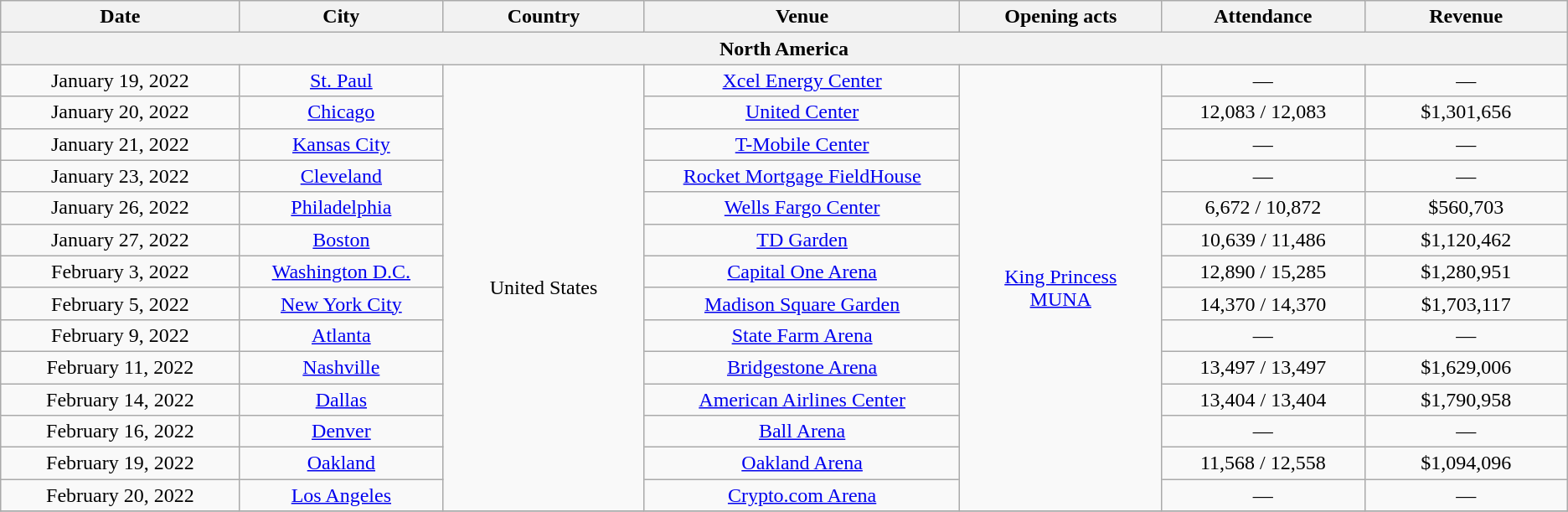<table class="wikitable plainrowheaders" style="text-align:center;">
<tr>
<th scope="col" style="width:12em;">Date</th>
<th scope="col" style="width:10em;">City</th>
<th scope="col" style="width:10em;">Country</th>
<th scope="col" style="width:16em;">Venue</th>
<th scope="col" style="width:10em;">Opening acts</th>
<th scope="col" style="width:10em;">Attendance</th>
<th scope="col" style="width:10em;">Revenue</th>
</tr>
<tr>
<th colspan="7">North America</th>
</tr>
<tr>
<td>January 19, 2022</td>
<td><a href='#'>St. Paul</a></td>
<td rowspan="14">United States</td>
<td><a href='#'>Xcel Energy Center</a></td>
<td rowspan="14"><a href='#'>King Princess</a><br><a href='#'>MUNA</a></td>
<td>—</td>
<td>—</td>
</tr>
<tr>
<td>January 20, 2022</td>
<td><a href='#'>Chicago</a></td>
<td><a href='#'>United Center</a></td>
<td>12,083 / 12,083</td>
<td>$1,301,656</td>
</tr>
<tr>
<td>January 21, 2022</td>
<td><a href='#'>Kansas City</a></td>
<td><a href='#'>T-Mobile Center</a></td>
<td>—</td>
<td>—</td>
</tr>
<tr>
<td>January 23, 2022</td>
<td><a href='#'>Cleveland</a></td>
<td><a href='#'>Rocket Mortgage FieldHouse</a></td>
<td>—</td>
<td>—</td>
</tr>
<tr>
<td>January 26, 2022</td>
<td><a href='#'>Philadelphia</a></td>
<td><a href='#'>Wells Fargo Center</a></td>
<td>6,672 / 10,872</td>
<td>$560,703</td>
</tr>
<tr>
<td>January 27, 2022</td>
<td><a href='#'>Boston</a></td>
<td><a href='#'>TD Garden</a></td>
<td>10,639 / 11,486</td>
<td>$1,120,462</td>
</tr>
<tr>
<td>February 3, 2022</td>
<td><a href='#'>Washington D.C.</a></td>
<td><a href='#'>Capital One Arena</a></td>
<td>12,890 / 15,285</td>
<td>$1,280,951</td>
</tr>
<tr>
<td>February 5, 2022</td>
<td><a href='#'>New York City</a></td>
<td><a href='#'>Madison Square Garden</a></td>
<td>14,370 / 14,370</td>
<td>$1,703,117</td>
</tr>
<tr>
<td>February 9, 2022</td>
<td><a href='#'>Atlanta</a></td>
<td><a href='#'>State Farm Arena</a></td>
<td>—</td>
<td>—</td>
</tr>
<tr>
<td>February 11, 2022</td>
<td><a href='#'>Nashville</a></td>
<td><a href='#'>Bridgestone Arena</a></td>
<td>13,497 / 13,497</td>
<td>$1,629,006</td>
</tr>
<tr>
<td>February 14, 2022</td>
<td><a href='#'>Dallas</a></td>
<td><a href='#'>American Airlines Center</a></td>
<td>13,404 / 13,404</td>
<td>$1,790,958</td>
</tr>
<tr>
<td>February 16, 2022</td>
<td><a href='#'>Denver</a></td>
<td><a href='#'>Ball Arena</a></td>
<td>—</td>
<td>—</td>
</tr>
<tr>
<td>February 19, 2022</td>
<td><a href='#'>Oakland</a></td>
<td><a href='#'>Oakland Arena</a></td>
<td>11,568 / 12,558</td>
<td>$1,094,096</td>
</tr>
<tr>
<td>February 20, 2022</td>
<td><a href='#'>Los Angeles</a></td>
<td><a href='#'>Crypto.com Arena</a></td>
<td>—</td>
<td>—</td>
</tr>
<tr>
</tr>
</table>
